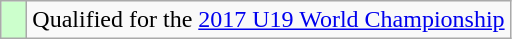<table class="wikitable" style="text-align: left;">
<tr>
<td width=10px bgcolor=#ccffcc></td>
<td>Qualified for the <a href='#'>2017 U19 World Championship</a></td>
</tr>
</table>
